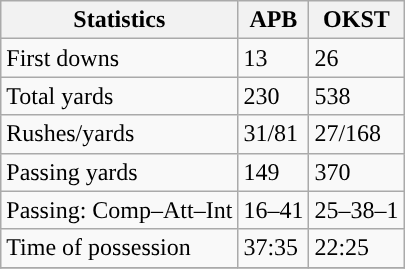<table class="wikitable" style="float: left;">
<tr>
<th>Statistics</th>
<th>APB</th>
<th>OKST</th>
</tr>
<tr>
<td>First downs</td>
<td>13</td>
<td>26</td>
</tr>
<tr>
<td>Total yards</td>
<td>230</td>
<td>538</td>
</tr>
<tr>
<td>Rushes/yards</td>
<td>31/81</td>
<td>27/168</td>
</tr>
<tr>
<td>Passing yards</td>
<td>149</td>
<td>370</td>
</tr>
<tr>
<td>Passing: Comp–Att–Int</td>
<td>16–41</td>
<td>25–38–1</td>
</tr>
<tr>
<td>Time of possession</td>
<td>37:35</td>
<td>22:25</td>
</tr>
<tr>
</tr>
</table>
